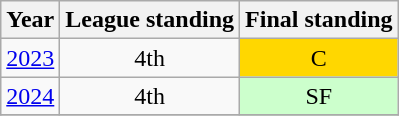<table class="wikitable" style="text-align:center;">
<tr>
<th>Year</th>
<th>League standing</th>
<th>Final standing</th>
</tr>
<tr>
<td><a href='#'>2023</a></td>
<td>4th</td>
<td style="background:gold">C</td>
</tr>
<tr>
<td><a href='#'>2024</a></td>
<td>4th</td>
<td style="background:#cfc">SF</td>
</tr>
<tr>
</tr>
</table>
